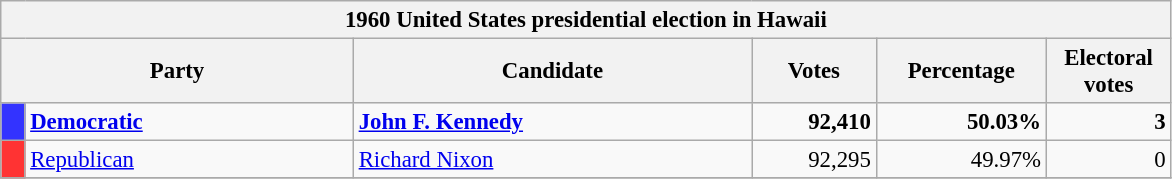<table class="wikitable" style="font-size: 95%;">
<tr>
<th colspan="6">1960 United States presidential election in Hawaii</th>
</tr>
<tr>
<th colspan="2" style="width: 15em">Party</th>
<th style="width: 17em">Candidate</th>
<th style="width: 5em">Votes</th>
<th style="width: 7em">Percentage</th>
<th style="width: 5em">Electoral votes</th>
</tr>
<tr>
<th style="background:#33f; width:3px;"></th>
<td style="width: 130px"><strong><a href='#'>Democratic</a></strong></td>
<td><strong><a href='#'>John F. Kennedy</a></strong></td>
<td style="text-align:right;"><strong>92,410</strong></td>
<td style="text-align:right;"><strong>50.03%</strong></td>
<td style="text-align:right;"><strong>3</strong></td>
</tr>
<tr>
<th style="background:#f33; width:3px;"></th>
<td style="width: 130px"><a href='#'>Republican</a></td>
<td><a href='#'>Richard Nixon</a></td>
<td style="text-align:right;">92,295</td>
<td style="text-align:right;">49.97%</td>
<td style="text-align:right;">0</td>
</tr>
<tr>
</tr>
</table>
